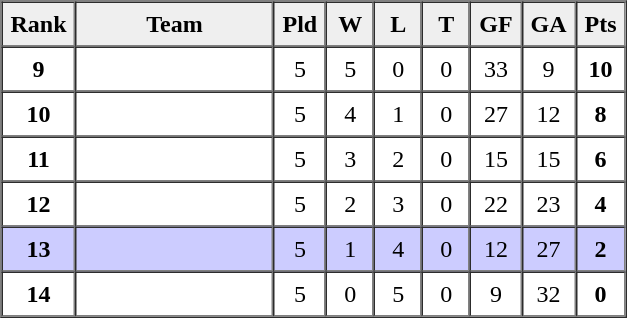<table border=1 cellpadding=5 cellspacing=0>
<tr>
<th bgcolor="#efefef" width="20">Rank</th>
<th bgcolor="#efefef" width="120">Team</th>
<th bgcolor="#efefef" width="20">Pld</th>
<th bgcolor="#efefef" width="20">W</th>
<th bgcolor="#efefef" width="20">L</th>
<th bgcolor="#efefef" width="20">T</th>
<th bgcolor="#efefef" width="20">GF</th>
<th bgcolor="#efefef" width="20">GA</th>
<th bgcolor="#efefef" width="20">Pts</th>
</tr>
<tr align=center>
<td><strong>9</strong></td>
<td align=left></td>
<td>5</td>
<td>5</td>
<td>0</td>
<td>0</td>
<td>33</td>
<td>9</td>
<td><strong>10</strong></td>
</tr>
<tr align=center>
<td><strong>10</strong></td>
<td align=left></td>
<td>5</td>
<td>4</td>
<td>1</td>
<td>0</td>
<td>27</td>
<td>12</td>
<td><strong>8</strong></td>
</tr>
<tr align=center>
<td><strong>11</strong></td>
<td align=left></td>
<td>5</td>
<td>3</td>
<td>2</td>
<td>0</td>
<td>15</td>
<td>15</td>
<td><strong>6</strong></td>
</tr>
<tr align=center>
<td><strong>12</strong></td>
<td align=left></td>
<td>5</td>
<td>2</td>
<td>3</td>
<td>0</td>
<td>22</td>
<td>23</td>
<td><strong>4</strong></td>
</tr>
<tr align=center bgcolor="ccccff">
<td><strong>13</strong></td>
<td align=left></td>
<td>5</td>
<td>1</td>
<td>4</td>
<td>0</td>
<td>12</td>
<td>27</td>
<td><strong>2</strong></td>
</tr>
<tr align=center>
<td><strong>14</strong></td>
<td align=left></td>
<td>5</td>
<td>0</td>
<td>5</td>
<td>0</td>
<td>9</td>
<td>32</td>
<td><strong>0</strong></td>
</tr>
</table>
